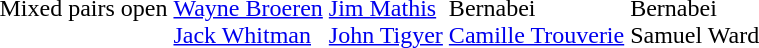<table>
<tr>
<td>Mixed pairs open</td>
<td valign=top> <br> <a href='#'>Wayne Broeren</a> <br> <a href='#'>Jack Whitman</a></td>
<td valign=top> <br> <a href='#'>Jim Mathis</a> <br> <a href='#'>John Tigyer</a></td>
<td valign=top> <br> Bernabei <br> <a href='#'>Camille Trouverie</a></td>
<td valign=top> <br> Bernabei <br> Samuel Ward</td>
</tr>
</table>
